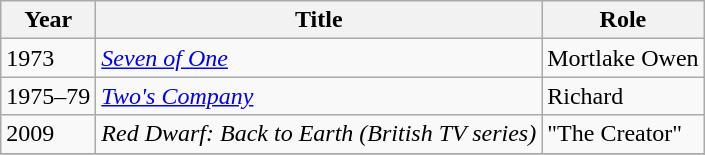<table class="wikitable">
<tr>
<th>Year</th>
<th>Title</th>
<th>Role</th>
</tr>
<tr>
<td>1973</td>
<td><em><a href='#'>Seven of One</a></em></td>
<td>Mortlake Owen</td>
</tr>
<tr>
<td>1975–79</td>
<td><em><a href='#'>Two's Company</a></em></td>
<td>Richard</td>
</tr>
<tr>
<td>2009</td>
<td><em>Red Dwarf: Back to Earth (British TV series)</em></td>
<td>"The Creator"</td>
</tr>
<tr>
</tr>
</table>
